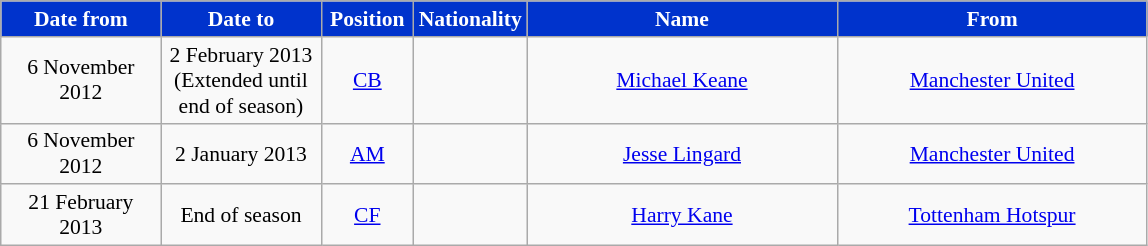<table class="wikitable" style="text-align:center; font-size:90%">
<tr>
<th style="background:#03c; color:white; width:100px;">Date from</th>
<th style="background:#03c; color:white; width:100px;">Date to</th>
<th style="background:#03c; color:white; width:55px;">Position</th>
<th style="background:#03c; color:white; width:55px;">Nationality</th>
<th style="background:#03c; color:white; width:200px;">Name</th>
<th style="background:#03c; color:white; width:200px;">From</th>
</tr>
<tr>
<td>6 November 2012</td>
<td>2 February 2013 (Extended until end of season)</td>
<td><a href='#'>CB</a></td>
<td></td>
<td><a href='#'>Michael Keane</a></td>
<td> <a href='#'>Manchester United</a></td>
</tr>
<tr>
<td>6 November 2012</td>
<td>2 January 2013</td>
<td><a href='#'>AM</a></td>
<td></td>
<td><a href='#'>Jesse Lingard</a></td>
<td> <a href='#'>Manchester United</a></td>
</tr>
<tr>
<td>21 February 2013</td>
<td>End of season</td>
<td><a href='#'>CF</a></td>
<td></td>
<td><a href='#'>Harry Kane</a></td>
<td> <a href='#'>Tottenham Hotspur</a></td>
</tr>
</table>
